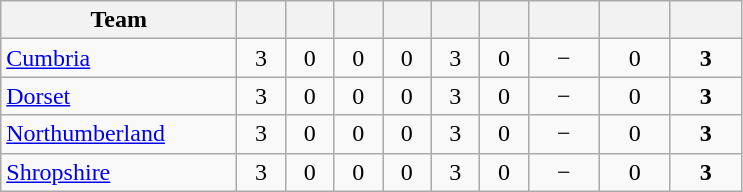<table class="wikitable" style="text-align:center">
<tr>
<th width="150">Team</th>
<th width="25"></th>
<th width="25"></th>
<th width="25"></th>
<th width="25"></th>
<th width="25"></th>
<th width="25"></th>
<th width="40"></th>
<th width="40"></th>
<th width="40"></th>
</tr>
<tr>
<td style="text-align:left"><a href='#'>Cumbria</a></td>
<td>3</td>
<td>0</td>
<td>0</td>
<td>0</td>
<td>3</td>
<td>0</td>
<td>−</td>
<td>0</td>
<td><strong>3</strong></td>
</tr>
<tr>
<td style="text-align:left"><a href='#'>Dorset</a></td>
<td>3</td>
<td>0</td>
<td>0</td>
<td>0</td>
<td>3</td>
<td>0</td>
<td>−</td>
<td>0</td>
<td><strong>3</strong></td>
</tr>
<tr>
<td style="text-align:left"><a href='#'>Northumberland</a></td>
<td>3</td>
<td>0</td>
<td>0</td>
<td>0</td>
<td>3</td>
<td>0</td>
<td>−</td>
<td>0</td>
<td><strong>3</strong></td>
</tr>
<tr>
<td style="text-align:left"><a href='#'>Shropshire</a></td>
<td>3</td>
<td>0</td>
<td>0</td>
<td>0</td>
<td>3</td>
<td>0</td>
<td>−</td>
<td>0</td>
<td><strong>3</strong></td>
</tr>
</table>
